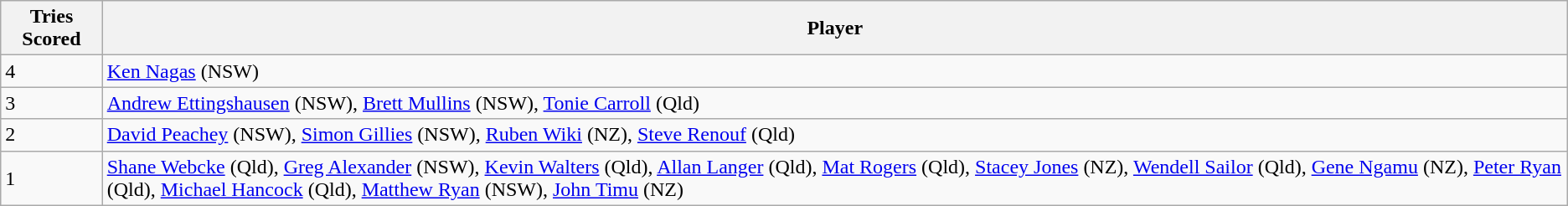<table class="wikitable" style="text-align:left;">
<tr>
<th>Tries Scored</th>
<th>Player</th>
</tr>
<tr>
<td>4</td>
<td><a href='#'>Ken Nagas</a> (NSW)</td>
</tr>
<tr>
<td>3</td>
<td><a href='#'>Andrew Ettingshausen</a> (NSW), <a href='#'>Brett Mullins</a> (NSW), <a href='#'>Tonie Carroll</a> (Qld)</td>
</tr>
<tr>
<td>2</td>
<td><a href='#'>David Peachey</a> (NSW), <a href='#'>Simon Gillies</a> (NSW), <a href='#'>Ruben Wiki</a> (NZ), <a href='#'>Steve Renouf</a> (Qld)</td>
</tr>
<tr>
<td>1</td>
<td><a href='#'>Shane Webcke</a> (Qld), <a href='#'>Greg Alexander</a> (NSW), <a href='#'>Kevin Walters</a> (Qld), <a href='#'>Allan Langer</a> (Qld), <a href='#'>Mat Rogers</a> (Qld), <a href='#'>Stacey Jones</a> (NZ), <a href='#'>Wendell Sailor</a> (Qld), <a href='#'>Gene Ngamu</a> (NZ), <a href='#'>Peter Ryan</a> (Qld), <a href='#'>Michael Hancock</a> (Qld), <a href='#'>Matthew Ryan</a> (NSW), <a href='#'>John Timu</a> (NZ)</td>
</tr>
</table>
